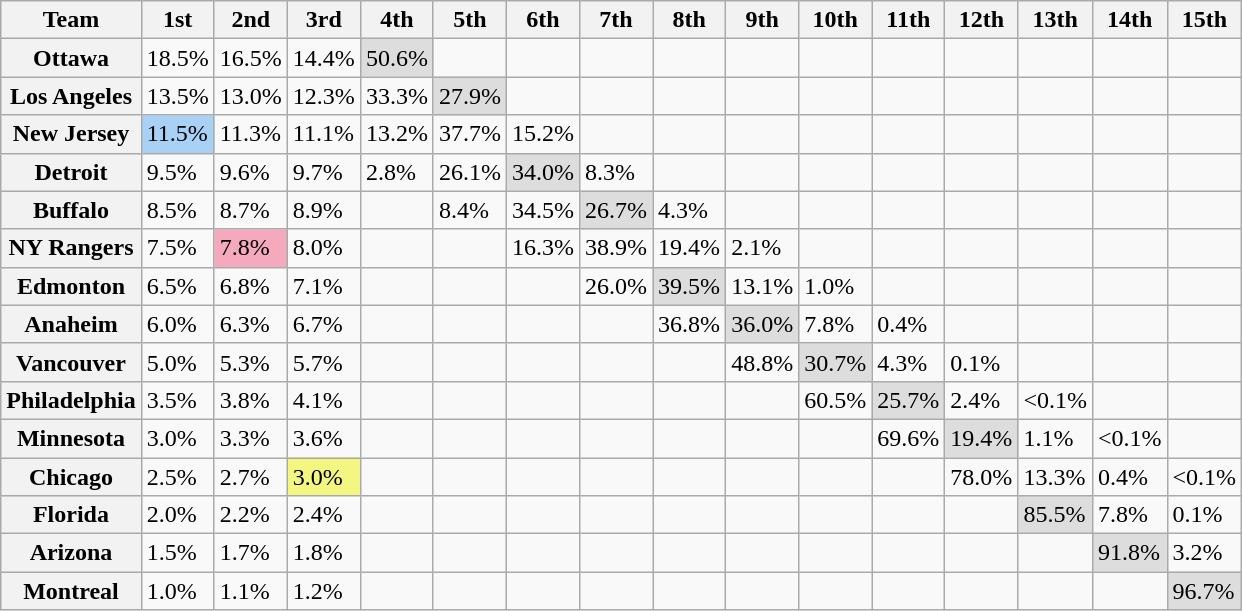<table class="wikitable">
<tr>
<th>Team</th>
<th>1st</th>
<th>2nd</th>
<th>3rd</th>
<th>4th</th>
<th>5th</th>
<th>6th</th>
<th>7th</th>
<th>8th</th>
<th>9th</th>
<th>10th</th>
<th>11th</th>
<th>12th</th>
<th>13th</th>
<th>14th</th>
<th>15th</th>
</tr>
<tr>
<th>Ottawa</th>
<td>18.5%</td>
<td>16.5%</td>
<td>14.4%</td>
<td style="background:#DDDDDD;">50.6%</td>
<td></td>
<td></td>
<td></td>
<td></td>
<td></td>
<td></td>
<td></td>
<td></td>
<td></td>
<td></td>
<td></td>
</tr>
<tr>
<th>Los Angeles</th>
<td>13.5%</td>
<td>13.0%</td>
<td>12.3%</td>
<td>33.3%</td>
<td style="background:#DDDDDD;">27.9%</td>
<td></td>
<td></td>
<td></td>
<td></td>
<td></td>
<td></td>
<td></td>
<td></td>
<td></td>
<td></td>
</tr>
<tr>
<th>New Jersey</th>
<td style="background:#A9D0F5;">11.5%</td>
<td>11.3%</td>
<td>11.1%</td>
<td>13.2%</td>
<td>37.7%</td>
<td>15.2%</td>
<td></td>
<td></td>
<td></td>
<td></td>
<td></td>
<td></td>
<td></td>
<td></td>
<td></td>
</tr>
<tr>
<th>Detroit</th>
<td>9.5%</td>
<td>9.6%</td>
<td>9.7%</td>
<td>2.8%</td>
<td>26.1%</td>
<td style="background:#DDDDDD;">34.0%</td>
<td>8.3%</td>
<td></td>
<td></td>
<td></td>
<td></td>
<td></td>
<td></td>
<td></td>
<td></td>
</tr>
<tr>
<th>Buffalo</th>
<td>8.5%</td>
<td>8.7%</td>
<td>8.9%</td>
<td></td>
<td>8.4%</td>
<td>34.5%</td>
<td style="background:#DDDDDD;">26.7%</td>
<td>4.3%</td>
<td></td>
<td></td>
<td></td>
<td></td>
<td></td>
<td></td>
<td></td>
</tr>
<tr>
<th>NY Rangers</th>
<td>7.5%</td>
<td style="background:#F5A9BC;">7.8%</td>
<td>8.0%</td>
<td></td>
<td></td>
<td>16.3%</td>
<td>38.9%</td>
<td>19.4%</td>
<td>2.1%</td>
<td></td>
<td></td>
<td></td>
<td></td>
<td></td>
<td></td>
</tr>
<tr>
<th>Edmonton</th>
<td>6.5%</td>
<td>6.8%</td>
<td>7.1%</td>
<td></td>
<td></td>
<td></td>
<td>26.0%</td>
<td style="background:#DDDDDD;">39.5%</td>
<td>13.1%</td>
<td>1.0%</td>
<td></td>
<td></td>
<td></td>
<td></td>
<td></td>
</tr>
<tr>
<th>Anaheim</th>
<td>6.0%</td>
<td>6.3%</td>
<td>6.7%</td>
<td></td>
<td></td>
<td></td>
<td></td>
<td>36.8%</td>
<td style="background:#DDDDDD;">36.0%</td>
<td>7.8%</td>
<td>0.4%</td>
<td></td>
<td></td>
<td></td>
<td></td>
</tr>
<tr>
<th>Vancouver</th>
<td>5.0%</td>
<td>5.3%</td>
<td>5.7%</td>
<td></td>
<td></td>
<td></td>
<td></td>
<td></td>
<td>48.8%</td>
<td style="background:#DDDDDD;">30.7%</td>
<td>4.3%</td>
<td>0.1%</td>
<td></td>
<td></td>
<td></td>
</tr>
<tr>
<th>Philadelphia</th>
<td>3.5%</td>
<td>3.8%</td>
<td>4.1%</td>
<td></td>
<td></td>
<td></td>
<td></td>
<td></td>
<td></td>
<td>60.5%</td>
<td style="background:#DDDDDD;">25.7%</td>
<td>2.4%</td>
<td><0.1%</td>
<td></td>
<td></td>
</tr>
<tr>
<th>Minnesota</th>
<td>3.0%</td>
<td>3.3%</td>
<td>3.6%</td>
<td></td>
<td></td>
<td></td>
<td></td>
<td></td>
<td></td>
<td></td>
<td>69.6%</td>
<td style="background:#DDDDDD;">19.4%</td>
<td>1.1%</td>
<td><0.1%</td>
<td></td>
</tr>
<tr>
<th>Chicago</th>
<td>2.5%</td>
<td>2.7%</td>
<td style="background:#F3F781;">3.0%</td>
<td></td>
<td></td>
<td></td>
<td></td>
<td></td>
<td></td>
<td></td>
<td></td>
<td>78.0%</td>
<td>13.3%</td>
<td>0.4%</td>
<td><0.1%</td>
</tr>
<tr>
<th>Florida</th>
<td>2.0%</td>
<td>2.2%</td>
<td>2.4%</td>
<td></td>
<td></td>
<td></td>
<td></td>
<td></td>
<td></td>
<td></td>
<td></td>
<td></td>
<td style="background:#DDDDDD;">85.5%</td>
<td>7.8%</td>
<td>0.1%</td>
</tr>
<tr>
<th>Arizona</th>
<td>1.5%</td>
<td>1.7%</td>
<td>1.8%</td>
<td></td>
<td></td>
<td></td>
<td></td>
<td></td>
<td></td>
<td></td>
<td></td>
<td></td>
<td></td>
<td style="background:#DDDDDD;">91.8%</td>
<td>3.2%</td>
</tr>
<tr>
<th>Montreal</th>
<td>1.0%</td>
<td>1.1%</td>
<td>1.2%</td>
<td></td>
<td></td>
<td></td>
<td></td>
<td></td>
<td></td>
<td></td>
<td></td>
<td></td>
<td></td>
<td></td>
<td style="background:#DDDDDD;">96.7%</td>
</tr>
</table>
